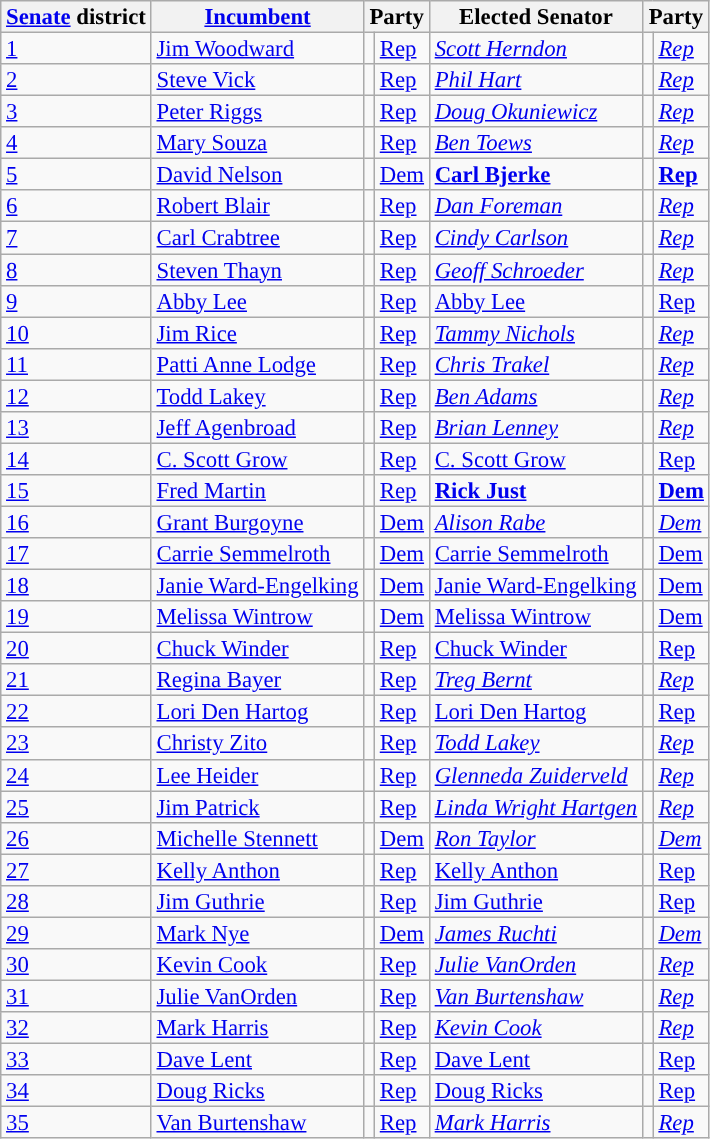<table class="sortable wikitable" style="font-size:95%;line-height:14px;">
<tr>
<th colspan="1" class="sortable"><a href='#'>Senate</a> district</th>
<th class="unsortable"><a href='#'>Incumbent</a></th>
<th colspan="2">Party</th>
<th class="unsortable">Elected Senator</th>
<th colspan="2">Party</th>
</tr>
<tr>
<td><a href='#'>1</a></td>
<td><a href='#'>Jim Woodward</a></td>
<td style="background:"></td>
<td><a href='#'>Rep</a></td>
<td><em><a href='#'>Scott Herndon</a></em></td>
<td style="background:"></td>
<td><em><a href='#'>Rep</a></em></td>
</tr>
<tr>
<td><a href='#'>2</a></td>
<td><a href='#'>Steve Vick</a></td>
<td style="background:"></td>
<td><a href='#'>Rep</a></td>
<td><em><a href='#'>Phil Hart</a></em></td>
<td style="background:"></td>
<td><em><a href='#'>Rep</a></em></td>
</tr>
<tr>
<td><a href='#'>3</a></td>
<td><a href='#'>Peter Riggs</a></td>
<td style="background:"></td>
<td><a href='#'>Rep</a></td>
<td><em><a href='#'>Doug Okuniewicz</a></em></td>
<td style="background:"></td>
<td><em><a href='#'>Rep</a></em></td>
</tr>
<tr>
<td><a href='#'>4</a></td>
<td><a href='#'>Mary Souza</a></td>
<td style="background:"></td>
<td><a href='#'>Rep</a></td>
<td><em><a href='#'>Ben Toews</a></em></td>
<td style="background:"></td>
<td><em><a href='#'>Rep</a></em></td>
</tr>
<tr>
<td><a href='#'>5</a></td>
<td><a href='#'>David Nelson</a></td>
<td style="background:"></td>
<td><a href='#'>Dem</a></td>
<td><strong><a href='#'>Carl Bjerke</a></strong></td>
<td style="background:"></td>
<td><strong><a href='#'>Rep</a></strong></td>
</tr>
<tr>
<td><a href='#'>6</a></td>
<td><a href='#'>Robert Blair</a></td>
<td style="background:"></td>
<td><a href='#'>Rep</a></td>
<td><em><a href='#'>Dan Foreman</a></em></td>
<td style="background:"></td>
<td><em><a href='#'>Rep</a></em></td>
</tr>
<tr>
<td><a href='#'>7</a></td>
<td><a href='#'>Carl Crabtree</a></td>
<td style="background:"></td>
<td><a href='#'>Rep</a></td>
<td><em><a href='#'>Cindy Carlson</a></em></td>
<td style="background:"></td>
<td><em><a href='#'>Rep</a></em></td>
</tr>
<tr>
<td><a href='#'>8</a></td>
<td><a href='#'>Steven Thayn</a></td>
<td style="background:"></td>
<td><a href='#'>Rep</a></td>
<td><em><a href='#'>Geoff Schroeder</a></em></td>
<td style="background:"></td>
<td><em><a href='#'>Rep</a></em></td>
</tr>
<tr>
<td><a href='#'>9</a></td>
<td><a href='#'>Abby Lee</a></td>
<td style="background:"></td>
<td><a href='#'>Rep</a></td>
<td><a href='#'>Abby Lee</a></td>
<td style="background:"></td>
<td><a href='#'>Rep</a></td>
</tr>
<tr>
<td><a href='#'>10</a></td>
<td><a href='#'>Jim Rice</a></td>
<td style="background:"></td>
<td><a href='#'>Rep</a></td>
<td><em><a href='#'>Tammy Nichols</a></em></td>
<td style="background:"></td>
<td><em><a href='#'>Rep</a></em></td>
</tr>
<tr>
<td><a href='#'>11</a></td>
<td><a href='#'>Patti Anne Lodge</a></td>
<td style="background:"></td>
<td><a href='#'>Rep</a></td>
<td><em><a href='#'>Chris Trakel</a></em></td>
<td style="background:"></td>
<td><em><a href='#'>Rep</a></em></td>
</tr>
<tr>
<td><a href='#'>12</a></td>
<td><a href='#'>Todd Lakey</a></td>
<td style="background:"></td>
<td><a href='#'>Rep</a></td>
<td><em><a href='#'>Ben Adams</a></em></td>
<td style="background:"></td>
<td><em><a href='#'>Rep</a></em></td>
</tr>
<tr>
<td><a href='#'>13</a></td>
<td><a href='#'>Jeff Agenbroad</a></td>
<td style="background:"></td>
<td><a href='#'>Rep</a></td>
<td><em><a href='#'>Brian Lenney</a></em></td>
<td style="background:"></td>
<td><em><a href='#'>Rep</a></em></td>
</tr>
<tr>
<td><a href='#'>14</a></td>
<td><a href='#'>C. Scott Grow</a></td>
<td style="background:"></td>
<td><a href='#'>Rep</a></td>
<td><a href='#'>C. Scott Grow</a></td>
<td style="background:"></td>
<td><a href='#'>Rep</a></td>
</tr>
<tr>
<td><a href='#'>15</a></td>
<td><a href='#'>Fred Martin</a></td>
<td style="background:"></td>
<td><a href='#'>Rep</a></td>
<td><strong><a href='#'>Rick Just</a></strong></td>
<td style="background:"></td>
<td><strong><a href='#'>Dem</a></strong></td>
</tr>
<tr>
<td><a href='#'>16</a></td>
<td><a href='#'>Grant Burgoyne</a></td>
<td style="background:"></td>
<td><a href='#'>Dem</a></td>
<td><em><a href='#'>Alison Rabe</a></em></td>
<td style="background:"></td>
<td><em><a href='#'>Dem</a></em></td>
</tr>
<tr>
<td><a href='#'>17</a></td>
<td><a href='#'>Carrie Semmelroth</a></td>
<td style="background:"></td>
<td><a href='#'>Dem</a></td>
<td><a href='#'>Carrie Semmelroth</a></td>
<td style="background:"></td>
<td><a href='#'>Dem</a></td>
</tr>
<tr>
<td><a href='#'>18</a></td>
<td><a href='#'>Janie Ward-Engelking</a></td>
<td style="background:"></td>
<td><a href='#'>Dem</a></td>
<td><a href='#'>Janie Ward-Engelking</a></td>
<td style="background:"></td>
<td><a href='#'>Dem</a></td>
</tr>
<tr>
<td><a href='#'>19</a></td>
<td><a href='#'>Melissa Wintrow</a></td>
<td style="background:"></td>
<td><a href='#'>Dem</a></td>
<td><a href='#'>Melissa Wintrow</a></td>
<td style="background:"></td>
<td><a href='#'>Dem</a></td>
</tr>
<tr>
<td><a href='#'>20</a></td>
<td><a href='#'>Chuck Winder</a></td>
<td style="background:"></td>
<td><a href='#'>Rep</a></td>
<td><a href='#'>Chuck Winder</a></td>
<td style="background:"></td>
<td><a href='#'>Rep</a></td>
</tr>
<tr>
<td><a href='#'>21</a></td>
<td><a href='#'>Regina Bayer</a></td>
<td style="background:"></td>
<td><a href='#'>Rep</a></td>
<td><em><a href='#'>Treg Bernt</a></em></td>
<td style="background:"></td>
<td><em><a href='#'>Rep</a></em></td>
</tr>
<tr>
<td><a href='#'>22</a></td>
<td><a href='#'>Lori Den Hartog</a></td>
<td style="background:"></td>
<td><a href='#'>Rep</a></td>
<td><a href='#'>Lori Den Hartog</a></td>
<td style="background:"></td>
<td><a href='#'>Rep</a></td>
</tr>
<tr>
<td><a href='#'>23</a></td>
<td><a href='#'>Christy Zito</a></td>
<td style="background:"></td>
<td><a href='#'>Rep</a></td>
<td><em><a href='#'>Todd Lakey</a></em></td>
<td style="background:"></td>
<td><em><a href='#'>Rep</a></em></td>
</tr>
<tr>
<td><a href='#'>24</a></td>
<td><a href='#'>Lee Heider</a></td>
<td style="background:"></td>
<td><a href='#'>Rep</a></td>
<td><em><a href='#'>Glenneda Zuiderveld</a></em></td>
<td style="background:"></td>
<td><em><a href='#'>Rep</a></em></td>
</tr>
<tr>
<td><a href='#'>25</a></td>
<td><a href='#'>Jim Patrick</a></td>
<td style="background:"></td>
<td><a href='#'>Rep</a></td>
<td><em><a href='#'>Linda Wright Hartgen</a></em></td>
<td style="background:"></td>
<td><em><a href='#'>Rep</a></em></td>
</tr>
<tr>
<td><a href='#'>26</a></td>
<td><a href='#'>Michelle Stennett</a></td>
<td style="background:"></td>
<td><a href='#'>Dem</a></td>
<td><em><a href='#'>Ron Taylor</a></em></td>
<td style="background:"></td>
<td><em><a href='#'>Dem</a></em></td>
</tr>
<tr>
<td><a href='#'>27</a></td>
<td><a href='#'>Kelly Anthon</a></td>
<td style="background:"></td>
<td><a href='#'>Rep</a></td>
<td><a href='#'>Kelly Anthon</a></td>
<td style="background:"></td>
<td><a href='#'>Rep</a></td>
</tr>
<tr>
<td><a href='#'>28</a></td>
<td><a href='#'>Jim Guthrie</a></td>
<td style="background:"></td>
<td><a href='#'>Rep</a></td>
<td><a href='#'>Jim Guthrie</a></td>
<td style="background:"></td>
<td><a href='#'>Rep</a></td>
</tr>
<tr>
<td><a href='#'>29</a></td>
<td><a href='#'>Mark Nye</a></td>
<td style="background:"></td>
<td><a href='#'>Dem</a></td>
<td><em><a href='#'>James Ruchti</a></em></td>
<td style="background:"></td>
<td><em><a href='#'>Dem</a></em></td>
</tr>
<tr>
<td><a href='#'>30</a></td>
<td><a href='#'>Kevin Cook</a></td>
<td style="background:"></td>
<td><a href='#'>Rep</a></td>
<td><em><a href='#'>Julie VanOrden</a></em></td>
<td style="background:"></td>
<td><em><a href='#'>Rep</a></em></td>
</tr>
<tr>
<td><a href='#'>31</a></td>
<td><a href='#'>Julie VanOrden</a></td>
<td style="background:"></td>
<td><a href='#'>Rep</a></td>
<td><em><a href='#'>Van Burtenshaw</a></em></td>
<td style="background:"></td>
<td><em><a href='#'>Rep</a></em></td>
</tr>
<tr>
<td><a href='#'>32</a></td>
<td><a href='#'>Mark Harris</a></td>
<td style="background:"></td>
<td><a href='#'>Rep</a></td>
<td><em><a href='#'>Kevin Cook</a></em></td>
<td style="background:"></td>
<td><em><a href='#'>Rep</a></em></td>
</tr>
<tr>
<td><a href='#'>33</a></td>
<td><a href='#'>Dave Lent</a></td>
<td style="background:"></td>
<td><a href='#'>Rep</a></td>
<td><a href='#'>Dave Lent</a></td>
<td style="background:"></td>
<td><a href='#'>Rep</a></td>
</tr>
<tr>
<td><a href='#'>34</a></td>
<td><a href='#'>Doug Ricks</a></td>
<td style="background:"></td>
<td><a href='#'>Rep</a></td>
<td><a href='#'>Doug Ricks</a></td>
<td style="background:"></td>
<td><a href='#'>Rep</a></td>
</tr>
<tr>
<td><a href='#'>35</a></td>
<td><a href='#'>Van Burtenshaw</a></td>
<td style="background:"></td>
<td><a href='#'>Rep</a></td>
<td><em><a href='#'>Mark Harris</a></em></td>
<td style="background:"></td>
<td><em><a href='#'>Rep</a></em></td>
</tr>
</table>
